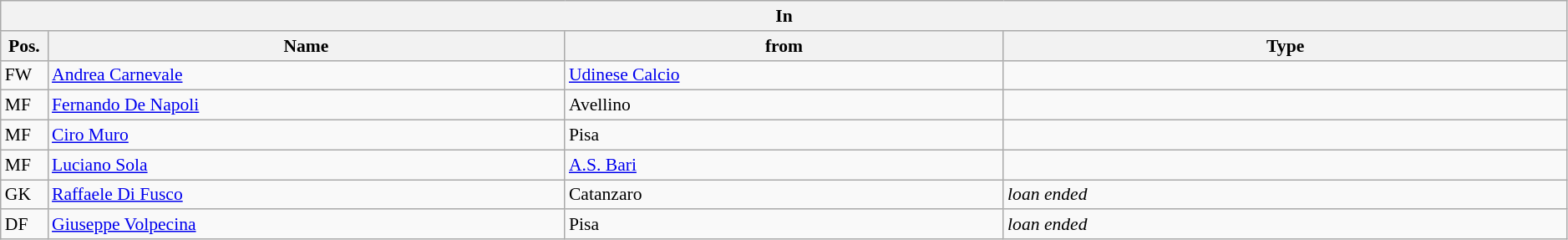<table class="wikitable" style="font-size:90%;width:99%;">
<tr>
<th colspan="4">In</th>
</tr>
<tr>
<th width=3%>Pos.</th>
<th width=33%>Name</th>
<th width=28%>from</th>
<th width=36%>Type</th>
</tr>
<tr>
<td>FW</td>
<td><a href='#'>Andrea Carnevale</a></td>
<td><a href='#'>Udinese Calcio</a></td>
<td></td>
</tr>
<tr>
<td>MF</td>
<td><a href='#'>Fernando De Napoli</a></td>
<td>Avellino</td>
<td></td>
</tr>
<tr>
<td>MF</td>
<td><a href='#'>Ciro Muro</a></td>
<td>Pisa</td>
<td></td>
</tr>
<tr>
<td>MF</td>
<td><a href='#'>Luciano Sola</a></td>
<td><a href='#'>A.S. Bari</a></td>
<td></td>
</tr>
<tr>
<td>GK</td>
<td><a href='#'>Raffaele Di Fusco</a></td>
<td>Catanzaro</td>
<td><em>loan ended</em></td>
</tr>
<tr>
<td>DF</td>
<td><a href='#'>Giuseppe Volpecina</a></td>
<td>Pisa</td>
<td><em>loan ended</em></td>
</tr>
</table>
